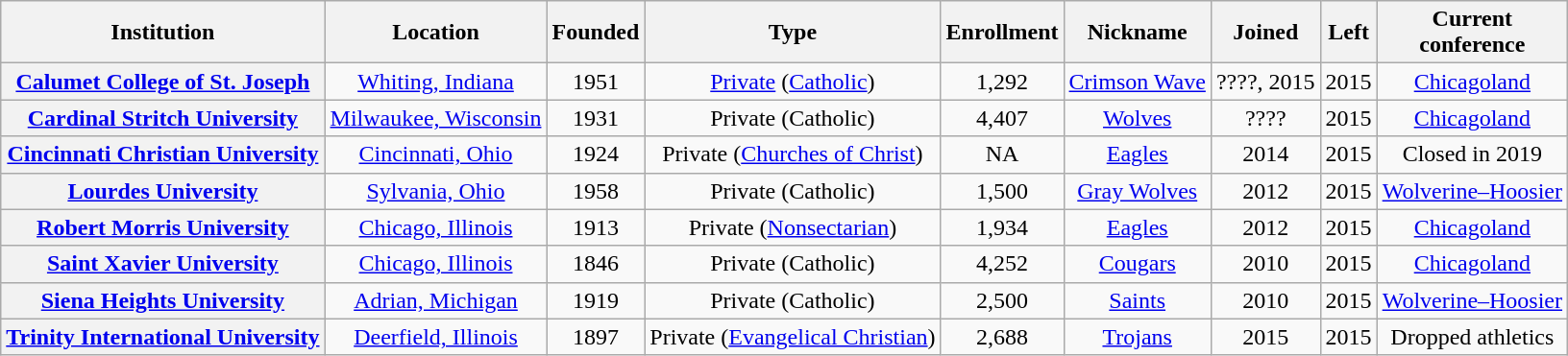<table class="wikitable sortable" style="text-align:center">
<tr>
<th>Institution</th>
<th>Location</th>
<th>Founded</th>
<th>Type</th>
<th>Enrollment</th>
<th>Nickname</th>
<th>Joined</th>
<th>Left</th>
<th>Current<br>conference</th>
</tr>
<tr>
<th><a href='#'>Calumet College of St. Joseph</a></th>
<td><a href='#'>Whiting, Indiana</a></td>
<td>1951</td>
<td><a href='#'>Private</a> (<a href='#'>Catholic</a>)</td>
<td>1,292</td>
<td><a href='#'>Crimson Wave</a></td>
<td>????, 2015</td>
<td>2015</td>
<td><a href='#'>Chicagoland</a></td>
</tr>
<tr>
<th><a href='#'>Cardinal Stritch University</a></th>
<td><a href='#'>Milwaukee, Wisconsin</a></td>
<td>1931</td>
<td>Private (Catholic)</td>
<td>4,407</td>
<td><a href='#'>Wolves</a></td>
<td>????</td>
<td>2015</td>
<td><a href='#'>Chicagoland</a></td>
</tr>
<tr>
<th><a href='#'>Cincinnati Christian University</a></th>
<td><a href='#'>Cincinnati, Ohio</a></td>
<td>1924</td>
<td>Private (<a href='#'>Churches of Christ</a>)</td>
<td>NA</td>
<td><a href='#'>Eagles</a></td>
<td>2014</td>
<td>2015</td>
<td>Closed in 2019</td>
</tr>
<tr>
<th><a href='#'>Lourdes University</a></th>
<td><a href='#'>Sylvania, Ohio</a></td>
<td>1958</td>
<td>Private (Catholic)</td>
<td>1,500</td>
<td><a href='#'>Gray Wolves</a></td>
<td>2012</td>
<td>2015</td>
<td><a href='#'>Wolverine–Hoosier</a></td>
</tr>
<tr>
<th><a href='#'>Robert Morris University</a></th>
<td><a href='#'>Chicago, Illinois</a></td>
<td>1913</td>
<td>Private (<a href='#'>Nonsectarian</a>)</td>
<td>1,934</td>
<td><a href='#'>Eagles</a></td>
<td>2012</td>
<td>2015</td>
<td><a href='#'>Chicagoland</a></td>
</tr>
<tr>
<th><a href='#'>Saint Xavier University</a></th>
<td><a href='#'>Chicago, Illinois</a></td>
<td>1846</td>
<td>Private (Catholic)</td>
<td>4,252</td>
<td><a href='#'>Cougars</a></td>
<td>2010</td>
<td>2015</td>
<td><a href='#'>Chicagoland</a></td>
</tr>
<tr>
<th><a href='#'>Siena Heights University</a></th>
<td><a href='#'>Adrian, Michigan</a></td>
<td>1919</td>
<td>Private (Catholic)</td>
<td>2,500</td>
<td><a href='#'>Saints</a></td>
<td>2010</td>
<td>2015</td>
<td><a href='#'>Wolverine–Hoosier</a></td>
</tr>
<tr>
<th><a href='#'>Trinity International University</a></th>
<td><a href='#'>Deerfield, Illinois</a></td>
<td>1897</td>
<td>Private (<a href='#'>Evangelical Christian</a>)</td>
<td>2,688</td>
<td><a href='#'>Trojans</a></td>
<td>2015</td>
<td>2015</td>
<td>Dropped athletics</td>
</tr>
</table>
